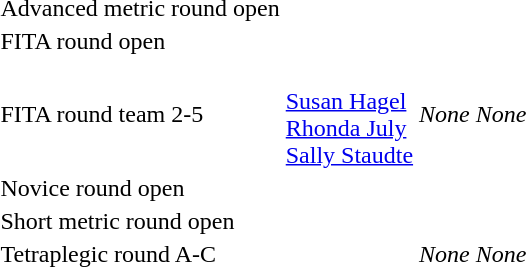<table>
<tr>
<td>Advanced metric round open<br></td>
<td></td>
<td></td>
<td></td>
</tr>
<tr>
<td>FITA round open<br></td>
<td></td>
<td></td>
<td></td>
</tr>
<tr>
<td>FITA round team 2-5<br></td>
<td valign=top> <br> <a href='#'>Susan Hagel</a> <br> <a href='#'>Rhonda July</a> <br> <a href='#'>Sally Staudte</a></td>
<td align="center"><em>None</em></td>
<td align="center"><em>None</em></td>
</tr>
<tr>
<td>Novice round open<br></td>
<td></td>
<td></td>
<td></td>
</tr>
<tr>
<td>Short metric round open<br></td>
<td></td>
<td></td>
<td></td>
</tr>
<tr>
<td>Tetraplegic round A-C<br></td>
<td></td>
<td align="center"><em>None</em></td>
<td align="center"><em>None</em></td>
</tr>
</table>
